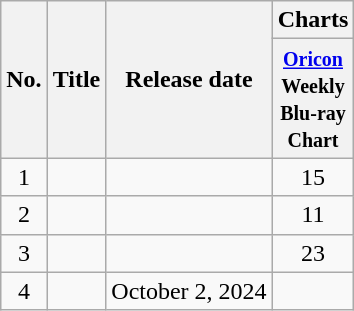<table class="wikitable" style="text-align:center;">
<tr>
<th rowspan="2">No.</th>
<th rowspan="2">Title</th>
<th rowspan="2">Release date</th>
<th>Charts</th>
</tr>
<tr>
<th><small><a href='#'>Oricon</a><br>Weekly<br>Blu-ray<br>Chart</small><br></th>
</tr>
<tr>
<td>1</td>
<td></td>
<td></td>
<td>15</td>
</tr>
<tr>
<td>2</td>
<td></td>
<td></td>
<td>11</td>
</tr>
<tr>
<td>3</td>
<td></td>
<td></td>
<td>23</td>
</tr>
<tr>
<td>4</td>
<td></td>
<td>October 2, 2024</td>
<td></td>
</tr>
</table>
